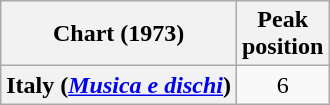<table class="wikitable plainrowheaders" style="text-align:center">
<tr>
<th scope="col">Chart (1973)</th>
<th scope="col">Peak<br>position</th>
</tr>
<tr>
<th scope="row">Italy (<em><a href='#'>Musica e dischi</a></em>)</th>
<td>6</td>
</tr>
</table>
